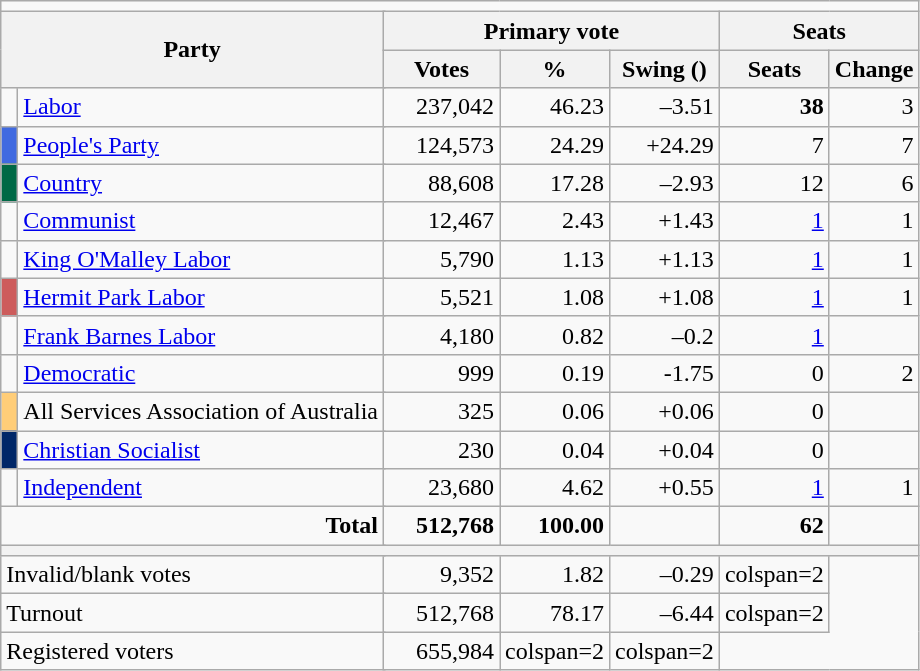<table class="wikitable sortable tpl-blanktable" style="text-align:right; margin-bottom:0">
<tr>
<td colspan=10 align=center></td>
</tr>
<tr>
<th colspan="3" rowspan="2" style="width:200px">Party</th>
<th colspan="3">Primary vote</th>
<th colspan="2">Seats</th>
</tr>
<tr>
<th style="width:70px;">Votes</th>
<th style="width:40px;">%</th>
<th style="width:40px;">Swing ()</th>
<th style="width:40px;">Seats</th>
<th style="width:40px;">Change</th>
</tr>
<tr>
<td> </td>
<td colspan="2" style="text-align:left;"><a href='#'>Labor</a></td>
<td>237,042</td>
<td>46.23</td>
<td>–3.51</td>
<td><strong>38</strong></td>
<td> 3</td>
</tr>
<tr>
<td bgcolor=406AE0> </td>
<td colspan="2" style="text-align:left;"><a href='#'>People's Party</a></td>
<td>124,573</td>
<td>24.29</td>
<td>+24.29</td>
<td>7</td>
<td> 7</td>
</tr>
<tr>
<td bgcolor=006946> </td>
<td colspan="2" style="text-align:left;"><a href='#'>Country</a></td>
<td>88,608</td>
<td>17.28</td>
<td>–2.93</td>
<td>12</td>
<td> 6</td>
</tr>
<tr>
<td> </td>
<td colspan="2" style="text-align:left;"><a href='#'>Communist</a></td>
<td>12,467</td>
<td>2.43</td>
<td>+1.43</td>
<td><a href='#'>1</a></td>
<td> 1</td>
</tr>
<tr>
<td> </td>
<td colspan="2" style="text-align:left;"><a href='#'>King O'Malley Labor</a></td>
<td>5,790</td>
<td>1.13</td>
<td>+1.13</td>
<td><a href='#'>1</a></td>
<td> 1</td>
</tr>
<tr>
<td bgcolor=CD5C5C> </td>
<td colspan="2" style="text-align:left;"><a href='#'>Hermit Park Labor</a></td>
<td>5,521</td>
<td>1.08</td>
<td>+1.08</td>
<td><a href='#'>1</a></td>
<td> 1</td>
</tr>
<tr>
<td> </td>
<td colspan="2" style="text-align:left;"><a href='#'>Frank Barnes Labor</a></td>
<td>4,180</td>
<td>0.82</td>
<td>–0.2</td>
<td><a href='#'>1</a></td>
<td></td>
</tr>
<tr>
<td> </td>
<td colspan="2" style="text-align:left;"><a href='#'>Democratic</a></td>
<td>999</td>
<td>0.19</td>
<td>-1.75</td>
<td>0</td>
<td> 2</td>
</tr>
<tr>
<td bgcolor=ffcd78> </td>
<td colspan="2" style="text-align:left;">All Services Association of Australia</td>
<td>325</td>
<td>0.06</td>
<td>+0.06</td>
<td>0</td>
<td></td>
</tr>
<tr>
<td bgcolor=002768> </td>
<td colspan="2" style="text-align:left;"><a href='#'>Christian Socialist</a></td>
<td>230</td>
<td>0.04</td>
<td>+0.04</td>
<td>0</td>
<td></td>
</tr>
<tr>
<td> </td>
<td colspan="2" style="text-align:left;"><a href='#'>Independent</a></td>
<td>23,680</td>
<td>4.62</td>
<td>+0.55</td>
<td><a href='#'>1</a></td>
<td> 1</td>
</tr>
<tr>
<td colspan="3" align="right"><strong>Total</strong></td>
<td><strong>512,768</strong></td>
<td><strong>100.00</strong></td>
<td></td>
<td><strong>62</strong></td>
<td></td>
</tr>
<tr>
<th colspan="8"></th>
</tr>
<tr>
<td colspan="3" style="text-align:left;">Invalid/blank votes</td>
<td>9,352</td>
<td>1.82</td>
<td>–0.29</td>
<td>colspan=2 </td>
</tr>
<tr>
<td colspan="3" style="text-align:left;">Turnout</td>
<td>512,768</td>
<td>78.17</td>
<td>–6.44</td>
<td>colspan=2 </td>
</tr>
<tr>
<td colspan="3" style="text-align:left;">Registered voters</td>
<td>655,984</td>
<td>colspan=2 </td>
<td>colspan=2 </td>
</tr>
</table>
